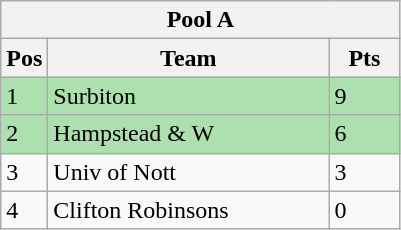<table class="wikitable">
<tr>
<th colspan="6">Pool A</th>
</tr>
<tr>
<th width=20>Pos</th>
<th width=180>Team</th>
<th width=40>Pts</th>
</tr>
<tr style="background:#ACE1AF;">
<td>1</td>
<td style="text-align:left;">Surbiton</td>
<td>9</td>
</tr>
<tr style="background:#ACE1AF;">
<td>2</td>
<td style="text-align:left;">Hampstead & W</td>
<td>6</td>
</tr>
<tr>
<td>3</td>
<td style="text-align:left;">Univ of Nott</td>
<td>3</td>
</tr>
<tr>
<td>4</td>
<td style="text-align:left;">Clifton Robinsons</td>
<td>0</td>
</tr>
</table>
